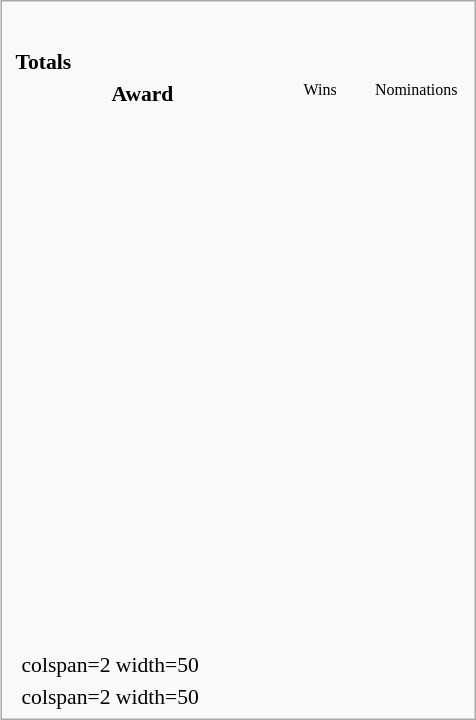<table class=infobox style="width:22em; text-align:left; font-size:90%; vertical-align:middle; background-color:#white;">
<tr>
</tr>
<tr>
<td colspan=3 style="text-align:center;"> </td>
</tr>
<tr>
<td colspan=3><br><table class="collapsible collapsed" width=100%>
<tr>
<th colspan=3 style="background-color#d9e8ff" text-align:center;">Totals</th>
</tr>
<tr style="background-color#d9e8ff; text-align:center;">
<th style="vertical-align: middle;">Award</th>
<td style="background#cceecc; font-size:8pt;" width="60px">Wins</td>
<td style="background#eecccc; font-size:8pt;" width="60px">Nominations</td>
</tr>
<tr>
<td align=center><br></td>
<td></td>
<td></td>
</tr>
<tr>
<td align=center><br></td>
<td></td>
<td></td>
</tr>
<tr>
<td align=center><br></td>
<td></td>
<td></td>
</tr>
<tr>
<td align=center><br></td>
<td></td>
<td></td>
</tr>
<tr>
<td align=center><br></td>
<td></td>
<td></td>
</tr>
<tr>
<td align=center><br></td>
<td></td>
<td></td>
</tr>
<tr>
<td align=center><br></td>
<td></td>
<td></td>
</tr>
<tr>
<td align=center><br></td>
<td></td>
<td></td>
</tr>
<tr>
<td align=center><br></td>
<td></td>
<td></td>
</tr>
<tr>
<td align=center><br></td>
<td></td>
<td></td>
</tr>
<tr>
<td align=center><br></td>
<td></td>
<td></td>
</tr>
<tr>
<td align=center><br></td>
<td></td>
<td></td>
</tr>
<tr>
<td align=center><br></td>
<td></td>
<td></td>
</tr>
<tr>
<td align=center><br></td>
<td></td>
<td></td>
</tr>
<tr>
<td align=center><br></td>
<td></td>
<td></td>
</tr>
<tr>
<td align=center><br></td>
<td></td>
<td></td>
</tr>
<tr>
<td align=center><br></td>
<td></td>
<td></td>
</tr>
</table>
</td>
</tr>
<tr style="background-color#d9e8ff">
<td></td>
<td>colspan=2 width=50 </td>
</tr>
<tr>
<td></td>
<td>colspan=2 width=50 </td>
</tr>
</table>
